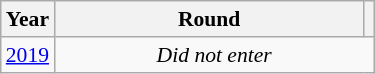<table class="wikitable" style="text-align: center; font-size:90%">
<tr>
<th>Year</th>
<th style="width:200px">Round</th>
<th></th>
</tr>
<tr>
<td><a href='#'>2019</a></td>
<td colspan="2"><em>Did not enter</em></td>
</tr>
</table>
